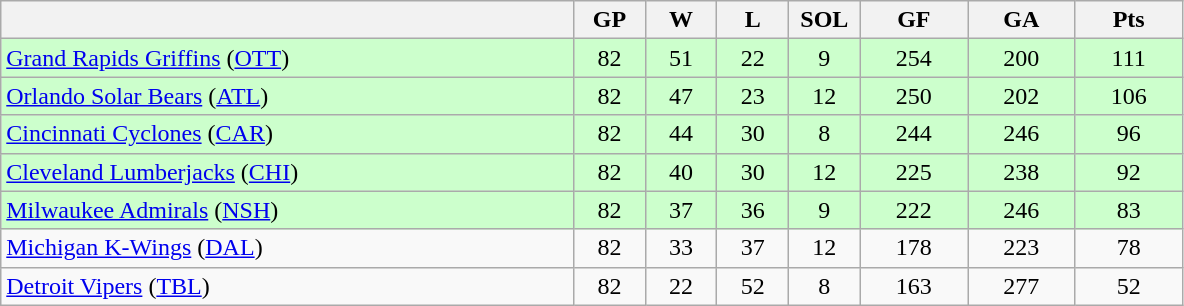<table class="wikitable">
<tr>
<th width="40%"></th>
<th width="5%">GP</th>
<th width="5%">W</th>
<th width="5%">L</th>
<th width="5%">SOL</th>
<th width="7.5%">GF</th>
<th width="7.5%">GA</th>
<th width="7.5%">Pts</th>
</tr>
<tr align="center" bgcolor="#CCFFCC">
<td align="left"><a href='#'>Grand Rapids Griffins</a> (<a href='#'>OTT</a>)</td>
<td>82</td>
<td>51</td>
<td>22</td>
<td>9</td>
<td>254</td>
<td>200</td>
<td>111</td>
</tr>
<tr align="center" bgcolor="#CCFFCC">
<td align="left"><a href='#'>Orlando Solar Bears</a> (<a href='#'>ATL</a>)</td>
<td>82</td>
<td>47</td>
<td>23</td>
<td>12</td>
<td>250</td>
<td>202</td>
<td>106</td>
</tr>
<tr align="center" bgcolor="#CCFFCC">
<td align="left"><a href='#'>Cincinnati Cyclones</a> (<a href='#'>CAR</a>)</td>
<td>82</td>
<td>44</td>
<td>30</td>
<td>8</td>
<td>244</td>
<td>246</td>
<td>96</td>
</tr>
<tr align="center" bgcolor="#CCFFCC">
<td align="left"><a href='#'>Cleveland Lumberjacks</a> (<a href='#'>CHI</a>)</td>
<td>82</td>
<td>40</td>
<td>30</td>
<td>12</td>
<td>225</td>
<td>238</td>
<td>92</td>
</tr>
<tr align="center" bgcolor="#CCFFCC">
<td align="left"><a href='#'>Milwaukee Admirals</a> (<a href='#'>NSH</a>)</td>
<td>82</td>
<td>37</td>
<td>36</td>
<td>9</td>
<td>222</td>
<td>246</td>
<td>83</td>
</tr>
<tr align="center">
<td align="left"><a href='#'>Michigan K-Wings</a> (<a href='#'>DAL</a>)</td>
<td>82</td>
<td>33</td>
<td>37</td>
<td>12</td>
<td>178</td>
<td>223</td>
<td>78</td>
</tr>
<tr align="center">
<td align="left"><a href='#'>Detroit Vipers</a> (<a href='#'>TBL</a>)</td>
<td>82</td>
<td>22</td>
<td>52</td>
<td>8</td>
<td>163</td>
<td>277</td>
<td>52</td>
</tr>
</table>
